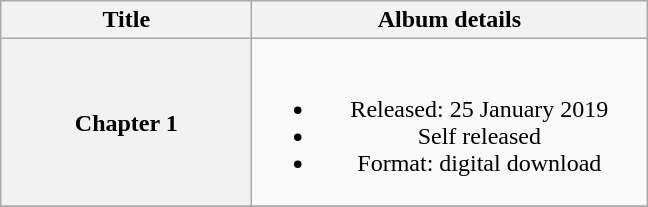<table class="wikitable plainrowheaders" style="text-align:center;" border="1">
<tr>
<th scope="col" style="width:10em;">Title</th>
<th scope="col" style="width:16em;">Album details</th>
</tr>
<tr>
<th scope="row">Chapter 1</th>
<td><br><ul><li>Released: 25 January 2019</li><li>Self released</li><li>Format: digital download</li></ul></td>
</tr>
<tr>
</tr>
</table>
